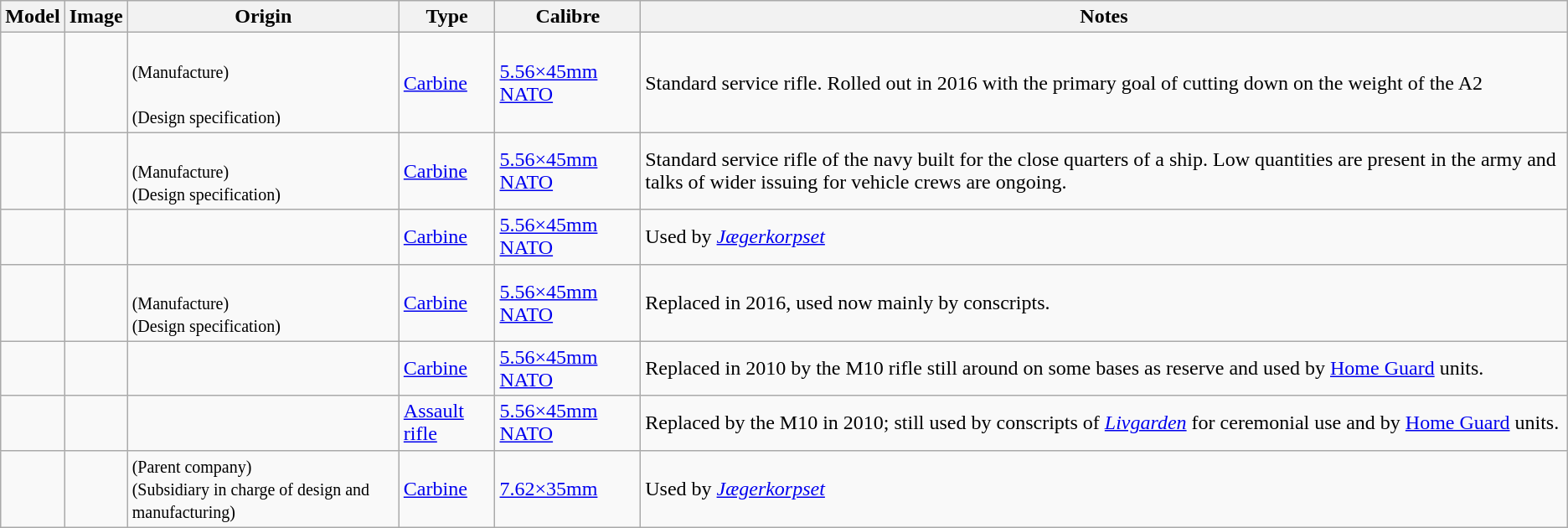<table class="wikitable sortable">
<tr>
<th>Model</th>
<th>Image</th>
<th>Origin</th>
<th>Type</th>
<th>Calibre</th>
<th>Notes</th>
</tr>
<tr>
<td></td>
<td></td>
<td> <br><small>(Manufacture)</small><br> <br><small>(Design specification)</small></td>
<td><a href='#'>Carbine</a></td>
<td><a href='#'>5.56×45mm NATO</a></td>
<td>Standard service rifle. Rolled out in 2016 with the primary goal of cutting down on the weight of the A2</td>
</tr>
<tr>
<td></td>
<td></td>
<td> <br><small>(Manufacture)</small> <br><small>(Design specification)</small></td>
<td><a href='#'>Carbine</a></td>
<td><a href='#'>5.56×45mm NATO</a></td>
<td>Standard service rifle of the navy built for the close quarters of a ship. Low quantities are present in the army and talks of wider issuing for vehicle crews are ongoing.</td>
</tr>
<tr>
<td></td>
<td></td>
<td></td>
<td><a href='#'>Carbine</a></td>
<td><a href='#'>5.56×45mm NATO</a></td>
<td>Used by <em><a href='#'>Jægerkorpset</a></em></td>
</tr>
<tr>
<td><div></div></td>
<td></td>
<td> <br><small>(Manufacture)</small> <br><small>(Design specification)</small></td>
<td><a href='#'>Carbine</a></td>
<td><a href='#'>5.56×45mm NATO</a></td>
<td>Replaced in 2016, used now mainly by conscripts.</td>
</tr>
<tr>
<td></td>
<td></td>
<td></td>
<td><a href='#'>Carbine</a></td>
<td><a href='#'>5.56×45mm NATO</a></td>
<td>Replaced in 2010 by the M10 rifle still around on some bases as reserve and used by <a href='#'>Home Guard</a> units.</td>
</tr>
<tr>
<td></td>
<td></td>
<td></td>
<td><a href='#'>Assault rifle</a></td>
<td><a href='#'>5.56×45mm NATO</a></td>
<td>Replaced by the M10 in 2010; still used by conscripts of <em><a href='#'>Livgarden</a></em> for ceremonial use and by <a href='#'>Home Guard</a> units.</td>
</tr>
<tr>
<td></td>
<td></td>
<td><small>(Parent company)</small><br><small>(Subsidiary in charge of design and manufacturing)</small></td>
<td><a href='#'>Carbine</a></td>
<td><a href='#'>7.62×35mm</a></td>
<td>Used by <em><a href='#'>Jægerkorpset</a></em></td>
</tr>
</table>
